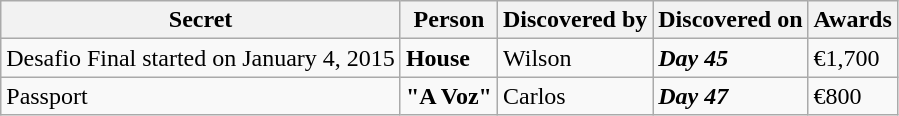<table class="wikitable">
<tr>
<th>Secret</th>
<th>Person</th>
<th>Discovered by</th>
<th>Discovered on</th>
<th>Awards</th>
</tr>
<tr>
<td>Desafio Final started on January 4, 2015</td>
<td><strong>House</strong></td>
<td>Wilson</td>
<td><strong><em>Day 45</em></strong></td>
<td>€1,700</td>
</tr>
<tr>
<td>Passport</td>
<td><strong>"A Voz"</strong></td>
<td>Carlos</td>
<td><strong><em>Day 47</em></strong></td>
<td>€800</td>
</tr>
</table>
